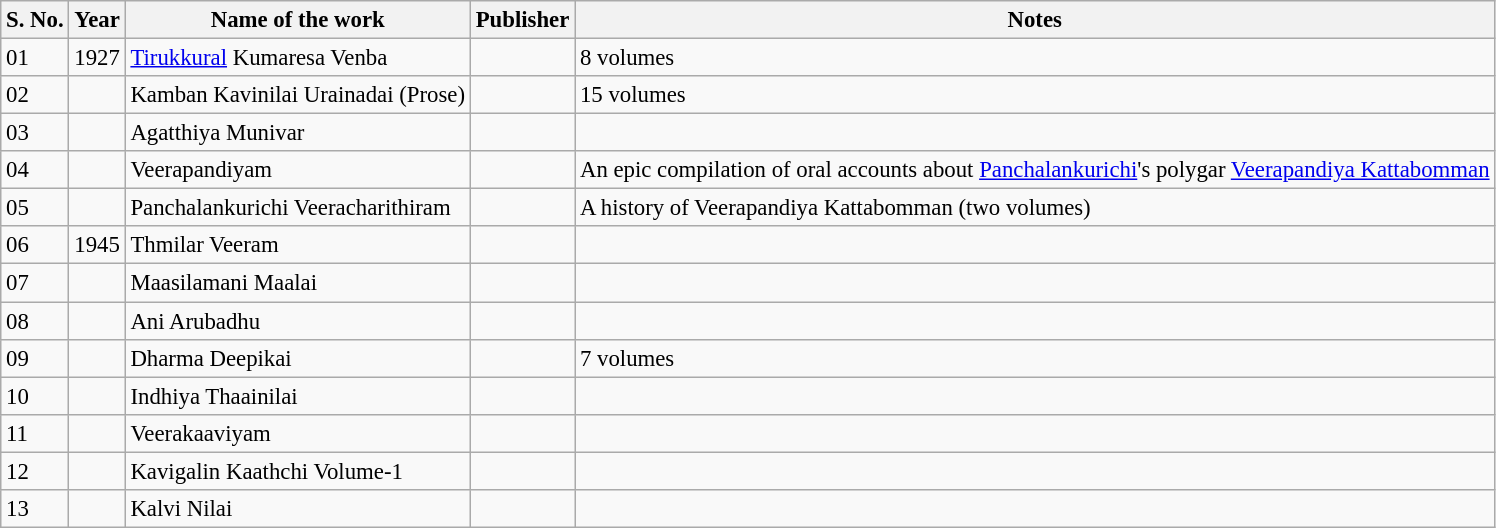<table class="wikitable" style="font-size:95%;">
<tr>
<th>S. No.</th>
<th>Year</th>
<th>Name of the work</th>
<th>Publisher</th>
<th>Notes</th>
</tr>
<tr>
<td>01</td>
<td>1927</td>
<td><a href='#'>Tirukkural</a> Kumaresa Venba</td>
<td></td>
<td>8 volumes</td>
</tr>
<tr>
<td>02</td>
<td></td>
<td>Kamban Kavinilai Urainadai (Prose)</td>
<td></td>
<td>15 volumes</td>
</tr>
<tr>
<td>03</td>
<td></td>
<td>Agatthiya Munivar</td>
<td></td>
<td></td>
</tr>
<tr>
<td>04</td>
<td></td>
<td>Veerapandiyam</td>
<td></td>
<td>An epic compilation of oral accounts about <a href='#'>Panchalankurichi</a>'s polygar <a href='#'>Veerapandiya Kattabomman</a></td>
</tr>
<tr>
<td>05</td>
<td></td>
<td>Panchalankurichi Veeracharithiram</td>
<td></td>
<td>A history of Veerapandiya Kattabomman (two volumes)</td>
</tr>
<tr>
<td>06</td>
<td>1945</td>
<td>Thmilar Veeram</td>
<td></td>
<td></td>
</tr>
<tr>
<td>07</td>
<td></td>
<td>Maasilamani Maalai</td>
<td></td>
<td></td>
</tr>
<tr>
<td>08</td>
<td></td>
<td>Ani Arubadhu</td>
<td></td>
<td></td>
</tr>
<tr>
<td>09</td>
<td></td>
<td>Dharma Deepikai</td>
<td></td>
<td>7 volumes</td>
</tr>
<tr>
<td>10</td>
<td></td>
<td>Indhiya Thaainilai</td>
<td></td>
<td></td>
</tr>
<tr>
<td>11</td>
<td></td>
<td>Veerakaaviyam</td>
<td></td>
<td></td>
</tr>
<tr>
<td>12</td>
<td></td>
<td>Kavigalin Kaathchi Volume-1</td>
<td></td>
<td></td>
</tr>
<tr>
<td>13</td>
<td></td>
<td>Kalvi Nilai</td>
<td></td>
<td></td>
</tr>
</table>
